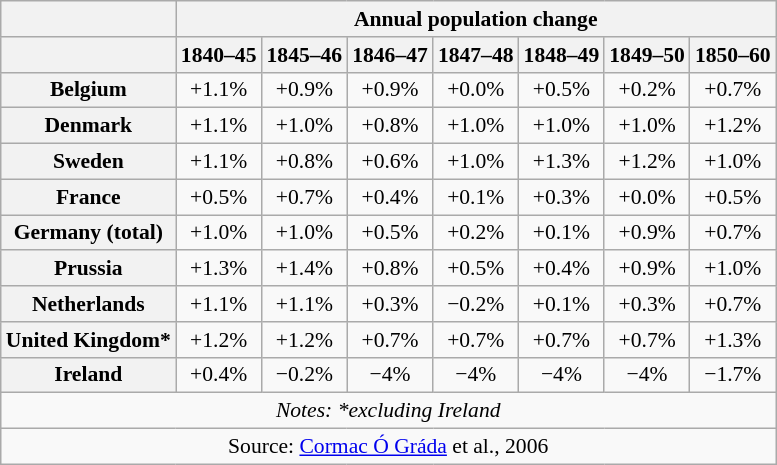<table class="wikitable" style="font-size: 90%; text-align:center; white-space:nowrap;">
<tr>
<th></th>
<th colspan = 7>Annual population change</th>
</tr>
<tr>
<th></th>
<th>1840–45</th>
<th>1845–46</th>
<th>1846–47</th>
<th>1847–48</th>
<th>1848–49</th>
<th>1849–50</th>
<th>1850–60</th>
</tr>
<tr>
<th>Belgium</th>
<td>+1.1%</td>
<td>+0.9%</td>
<td>+0.9%</td>
<td>+0.0%</td>
<td>+0.5%</td>
<td>+0.2%</td>
<td>+0.7%</td>
</tr>
<tr>
<th>Denmark</th>
<td>+1.1%</td>
<td>+1.0%</td>
<td>+0.8%</td>
<td>+1.0%</td>
<td>+1.0%</td>
<td>+1.0%</td>
<td>+1.2%</td>
</tr>
<tr>
<th>Sweden</th>
<td>+1.1%</td>
<td>+0.8%</td>
<td>+0.6%</td>
<td>+1.0%</td>
<td>+1.3%</td>
<td>+1.2%</td>
<td>+1.0%</td>
</tr>
<tr>
<th>France</th>
<td>+0.5%</td>
<td>+0.7%</td>
<td>+0.4%</td>
<td>+0.1%</td>
<td>+0.3%</td>
<td>+0.0%</td>
<td>+0.5%</td>
</tr>
<tr>
<th>Germany (total)</th>
<td>+1.0%</td>
<td>+1.0%</td>
<td>+0.5%</td>
<td>+0.2%</td>
<td>+0.1%</td>
<td>+0.9%</td>
<td>+0.7%</td>
</tr>
<tr>
<th>Prussia</th>
<td>+1.3%</td>
<td>+1.4%</td>
<td>+0.8%</td>
<td>+0.5%</td>
<td>+0.4%</td>
<td>+0.9%</td>
<td>+1.0%</td>
</tr>
<tr>
<th>Netherlands</th>
<td>+1.1%</td>
<td>+1.1%</td>
<td>+0.3%</td>
<td>−0.2%</td>
<td>+0.1%</td>
<td>+0.3%</td>
<td>+0.7%</td>
</tr>
<tr>
<th>United Kingdom*</th>
<td>+1.2%</td>
<td>+1.2%</td>
<td>+0.7%</td>
<td>+0.7%</td>
<td>+0.7%</td>
<td>+0.7%</td>
<td>+1.3%</td>
</tr>
<tr>
<th>Ireland</th>
<td>+0.4%</td>
<td>−0.2%</td>
<td>−4%</td>
<td>−4%</td>
<td>−4%</td>
<td>−4%</td>
<td>−1.7%</td>
</tr>
<tr>
<td colspan=8><em>Notes: *excluding Ireland</em></td>
</tr>
<tr>
<td colspan=8>Source: <a href='#'>Cormac Ó Gráda</a> et al., 2006</td>
</tr>
</table>
